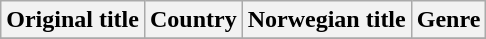<table class="wikitable">
<tr>
<th>Original title</th>
<th>Country</th>
<th>Norwegian title</th>
<th>Genre</th>
</tr>
<tr>
</tr>
</table>
